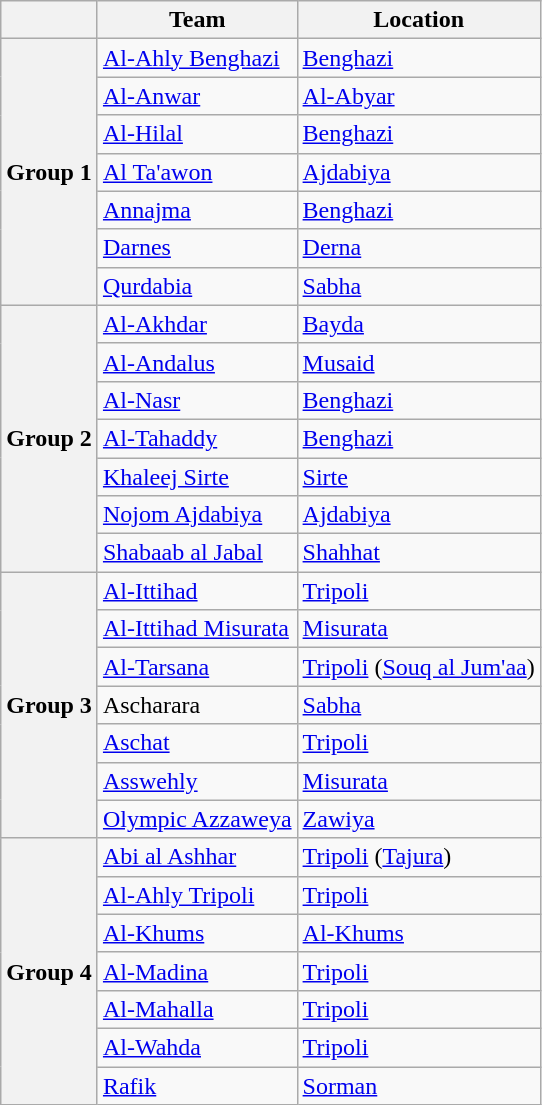<table class="wikitable sortable">
<tr>
<th></th>
<th>Team</th>
<th>Location</th>
</tr>
<tr>
<th rowspan="7">Group 1</th>
<td><a href='#'>Al-Ahly Benghazi</a></td>
<td><a href='#'>Benghazi</a></td>
</tr>
<tr>
<td><a href='#'>Al-Anwar</a></td>
<td><a href='#'>Al-Abyar</a></td>
</tr>
<tr>
<td><a href='#'>Al-Hilal</a></td>
<td><a href='#'>Benghazi</a></td>
</tr>
<tr>
<td><a href='#'>Al Ta'awon</a></td>
<td><a href='#'>Ajdabiya</a></td>
</tr>
<tr>
<td><a href='#'>Annajma</a></td>
<td><a href='#'>Benghazi</a></td>
</tr>
<tr>
<td><a href='#'>Darnes</a></td>
<td><a href='#'>Derna</a></td>
</tr>
<tr>
<td><a href='#'>Qurdabia</a></td>
<td><a href='#'>Sabha</a></td>
</tr>
<tr>
<th rowspan="7">Group 2</th>
<td><a href='#'>Al-Akhdar</a></td>
<td><a href='#'>Bayda</a></td>
</tr>
<tr>
<td><a href='#'>Al-Andalus</a></td>
<td><a href='#'>Musaid</a></td>
</tr>
<tr>
<td><a href='#'>Al-Nasr</a></td>
<td><a href='#'>Benghazi</a></td>
</tr>
<tr>
<td><a href='#'>Al-Tahaddy</a></td>
<td><a href='#'>Benghazi</a></td>
</tr>
<tr>
<td><a href='#'>Khaleej Sirte</a></td>
<td><a href='#'>Sirte</a></td>
</tr>
<tr>
<td><a href='#'>Nojom Ajdabiya</a></td>
<td><a href='#'>Ajdabiya</a></td>
</tr>
<tr>
<td><a href='#'>Shabaab al Jabal</a></td>
<td><a href='#'>Shahhat</a></td>
</tr>
<tr>
<th rowspan="7">Group 3</th>
<td><a href='#'>Al-Ittihad</a></td>
<td><a href='#'>Tripoli</a></td>
</tr>
<tr>
<td><a href='#'>Al-Ittihad Misurata</a></td>
<td><a href='#'>Misurata</a></td>
</tr>
<tr>
<td><a href='#'>Al-Tarsana</a></td>
<td><a href='#'>Tripoli</a> (<a href='#'>Souq al Jum'aa</a>)</td>
</tr>
<tr>
<td>Ascharara</td>
<td><a href='#'>Sabha</a></td>
</tr>
<tr>
<td><a href='#'>Aschat</a></td>
<td><a href='#'>Tripoli</a></td>
</tr>
<tr>
<td><a href='#'>Asswehly</a></td>
<td><a href='#'>Misurata</a></td>
</tr>
<tr>
<td><a href='#'>Olympic Azzaweya</a></td>
<td><a href='#'>Zawiya</a></td>
</tr>
<tr>
<th rowspan="7">Group 4</th>
<td><a href='#'>Abi al Ashhar</a></td>
<td><a href='#'>Tripoli</a> (<a href='#'>Tajura</a>)</td>
</tr>
<tr>
<td><a href='#'>Al-Ahly Tripoli</a></td>
<td><a href='#'>Tripoli</a></td>
</tr>
<tr>
<td><a href='#'>Al-Khums</a></td>
<td><a href='#'>Al-Khums</a></td>
</tr>
<tr>
<td><a href='#'>Al-Madina</a></td>
<td><a href='#'>Tripoli</a></td>
</tr>
<tr>
<td><a href='#'>Al-Mahalla</a></td>
<td><a href='#'>Tripoli</a></td>
</tr>
<tr>
<td><a href='#'>Al-Wahda</a></td>
<td><a href='#'>Tripoli</a></td>
</tr>
<tr>
<td><a href='#'>Rafik</a></td>
<td><a href='#'>Sorman</a></td>
</tr>
</table>
